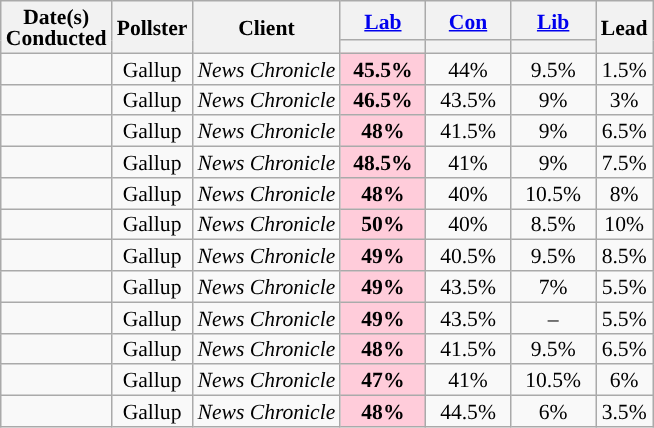<table class="wikitable sortable mw-datatable" style="text-align:center;font-size:90%;line-height:14px;">
<tr>
<th rowspan="2">Date(s)<br>Conducted</th>
<th rowspan="2">Pollster</th>
<th rowspan="2">Client</th>
<th class="unsortable" style="width:50px;"><a href='#'>Lab</a></th>
<th class="unsortable" style="width:50px;"><a href='#'>Con</a></th>
<th class="unsortable" style="width:50px;"><a href='#'>Lib</a></th>
<th rowspan="2">Lead</th>
</tr>
<tr>
<th style="background:"></th>
<th style="background:"></th>
<th style="background:"></th>
</tr>
<tr>
<td></td>
<td>Gallup</td>
<td><em>News Chronicle</em></td>
<td style="background:#FFCCDA;"><strong>45.5%</strong></td>
<td>44%</td>
<td>9.5%</td>
<td style="background:">1.5%</td>
</tr>
<tr>
<td></td>
<td>Gallup</td>
<td><em>News Chronicle</em></td>
<td style="background:#FFCCDA;"><strong>46.5%</strong></td>
<td>43.5%</td>
<td>9%</td>
<td style="background:">3%</td>
</tr>
<tr>
<td></td>
<td>Gallup</td>
<td><em>News Chronicle</em></td>
<td style="background:#FFCCDA;"><strong>48%</strong></td>
<td>41.5%</td>
<td>9%</td>
<td style="background:">6.5%</td>
</tr>
<tr>
<td></td>
<td>Gallup</td>
<td><em>News Chronicle</em></td>
<td style="background:#FFCCDA;"><strong>48.5%</strong></td>
<td>41%</td>
<td>9%</td>
<td style="background:">7.5%</td>
</tr>
<tr>
<td></td>
<td>Gallup</td>
<td><em>News Chronicle</em></td>
<td style="background:#FFCCDA;"><strong>48%</strong></td>
<td>40%</td>
<td>10.5%</td>
<td style="background:">8%</td>
</tr>
<tr>
<td></td>
<td>Gallup</td>
<td><em>News Chronicle</em></td>
<td style="background:#FFCCDA;"><strong>50%</strong></td>
<td>40%</td>
<td>8.5%</td>
<td style="background:">10%</td>
</tr>
<tr>
<td></td>
<td>Gallup</td>
<td><em>News Chronicle</em></td>
<td style="background:#FFCCDA;"><strong>49%</strong></td>
<td>40.5%</td>
<td>9.5%</td>
<td style="background:">8.5%</td>
</tr>
<tr>
<td></td>
<td>Gallup</td>
<td><em>News Chronicle</em></td>
<td style="background:#FFCCDA;"><strong>49%</strong></td>
<td>43.5%</td>
<td>7%</td>
<td style="background:">5.5%</td>
</tr>
<tr>
<td></td>
<td>Gallup</td>
<td><em>News Chronicle</em></td>
<td style="background:#FFCCDA;"><strong>49%</strong></td>
<td>43.5%</td>
<td>–</td>
<td style="background:">5.5%</td>
</tr>
<tr>
<td></td>
<td>Gallup</td>
<td><em>News Chronicle</em></td>
<td style="background:#FFCCDA;"><strong>48%</strong></td>
<td>41.5%</td>
<td>9.5%</td>
<td style="background:">6.5%</td>
</tr>
<tr>
<td></td>
<td>Gallup</td>
<td><em>News Chronicle</em></td>
<td style="background:#FFCCDA;"><strong>47%</strong></td>
<td>41%</td>
<td>10.5%</td>
<td style="background:">6%</td>
</tr>
<tr>
<td></td>
<td>Gallup</td>
<td><em>News Chronicle</em></td>
<td style="background:#FFCCDA;"><strong>48%</strong></td>
<td>44.5%</td>
<td>6%</td>
<td style="background:">3.5%</td>
</tr>
</table>
